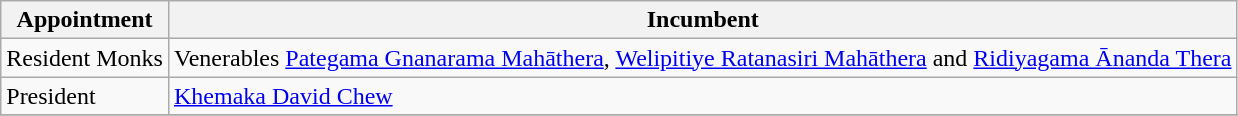<table class="wikitable">
<tr>
<th>Appointment</th>
<th>Incumbent</th>
</tr>
<tr>
<td>Resident Monks</td>
<td>Venerables <a href='#'>Pategama Gnanarama Mahāthera</a>, <a href='#'>Welipitiye Ratanasiri Mahāthera</a> and <a href='#'>Ridiyagama Ānanda Thera</a></td>
</tr>
<tr>
<td>President</td>
<td><a href='#'>Khemaka David Chew</a></td>
</tr>
<tr>
</tr>
</table>
